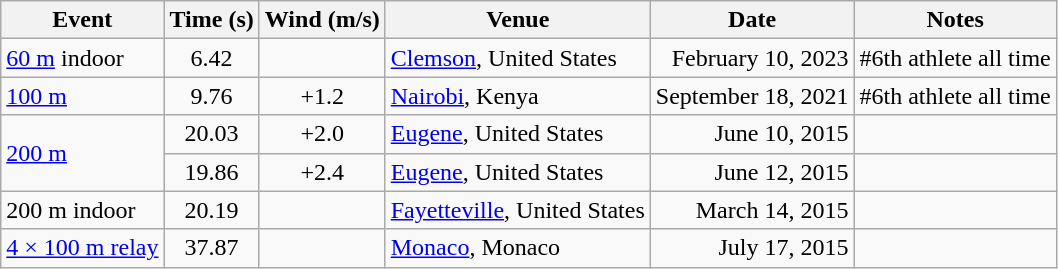<table class="wikitable">
<tr>
<th>Event</th>
<th>Time (s)</th>
<th>Wind (m/s)</th>
<th>Venue</th>
<th>Date</th>
<th>Notes</th>
</tr>
<tr>
<td><a href='#'>60 m</a> indoor</td>
<td align=center>6.42</td>
<td></td>
<td><a href='#'>Clemson</a>, United States</td>
<td align=right>February 10, 2023</td>
<td>#6th athlete all time</td>
</tr>
<tr>
<td><a href='#'>100 m</a></td>
<td align=center>9.76 </td>
<td align=center>+1.2</td>
<td><a href='#'>Nairobi</a>, Kenya</td>
<td align=right>September 18, 2021</td>
<td>#6th athlete all time</td>
</tr>
<tr>
<td rowspan=2><a href='#'>200 m</a></td>
<td align=center>20.03</td>
<td align=center>+2.0</td>
<td><a href='#'>Eugene</a>, United States</td>
<td align=right>June 10, 2015</td>
<td></td>
</tr>
<tr>
<td align=center>19.86 </td>
<td align=center>+2.4</td>
<td><a href='#'>Eugene</a>, United States</td>
<td align=right>June 12, 2015</td>
<td></td>
</tr>
<tr>
<td>200 m indoor</td>
<td align=center>20.19</td>
<td></td>
<td><a href='#'>Fayetteville</a>, United States</td>
<td align=right>March 14, 2015</td>
<td></td>
</tr>
<tr>
<td><a href='#'>4 × 100 m relay</a></td>
<td align=center>37.87</td>
<td></td>
<td><a href='#'>Monaco</a>, Monaco</td>
<td align=right>July 17, 2015</td>
<td></td>
</tr>
</table>
